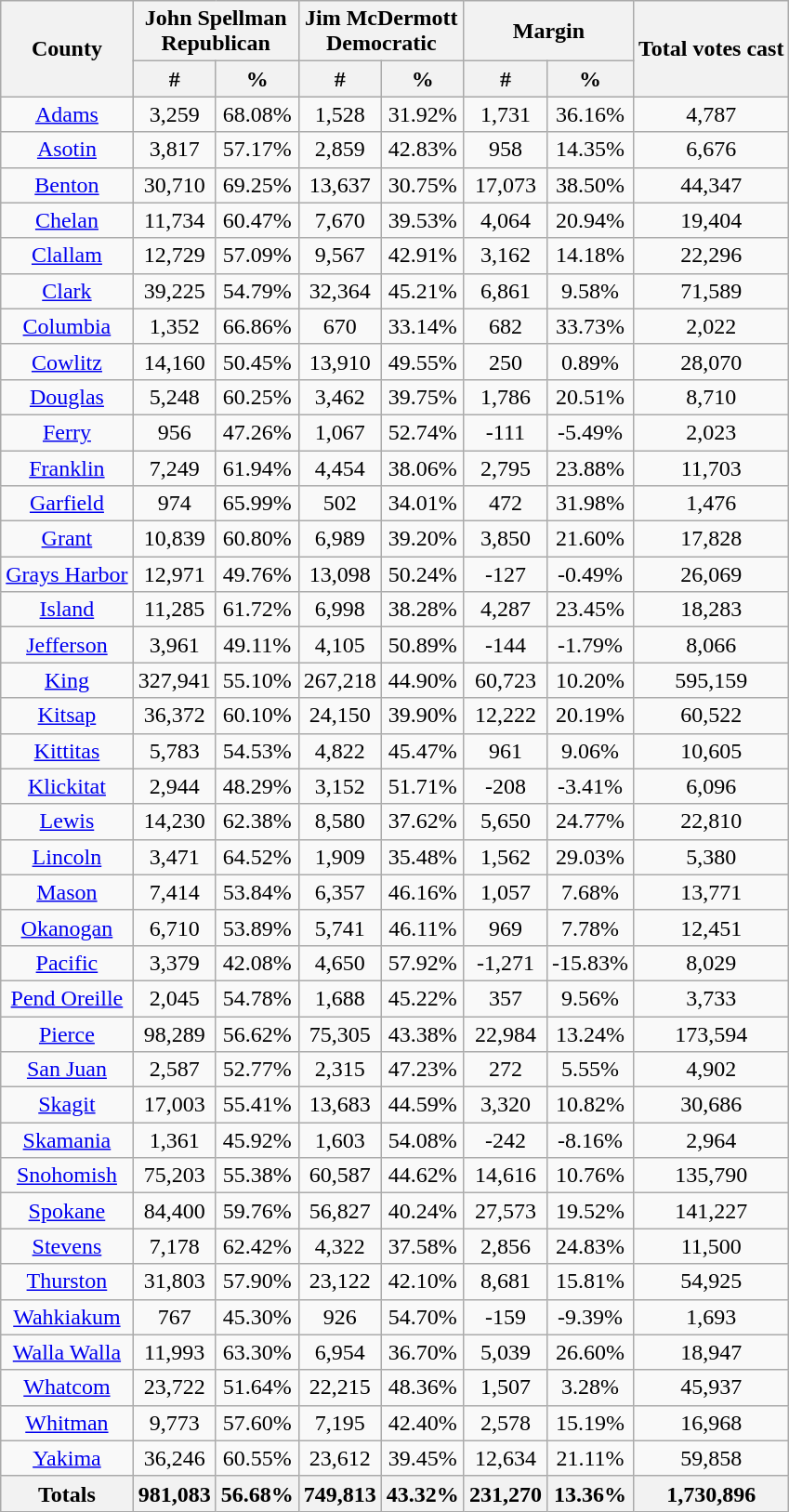<table class="wikitable sortable">
<tr>
<th style="text-align:center;" rowspan="2">County</th>
<th style="text-align:center;" colspan="2">John Spellman<br>Republican</th>
<th style="text-align:center;" colspan="2">Jim McDermott<br>Democratic</th>
<th style="text-align:center;" colspan="2">Margin</th>
<th style="text-align:center;" rowspan="2">Total votes cast</th>
</tr>
<tr bgcolor="lightgrey">
<th style="text-align:center;" data-sort-type="number">#</th>
<th style="text-align:center;" data-sort-type="number">%</th>
<th style="text-align:center;" data-sort-type="number">#</th>
<th style="text-align:center;" data-sort-type="number">%</th>
<th style="text-align:center;" data-sort-type="number">#</th>
<th style="text-align:center;" data-sort-type="number">%</th>
</tr>
<tr style="text-align:center;">
<td><a href='#'>Adams</a></td>
<td>3,259</td>
<td>68.08%</td>
<td>1,528</td>
<td>31.92%</td>
<td>1,731</td>
<td>36.16%</td>
<td>4,787</td>
</tr>
<tr style="text-align:center;">
<td><a href='#'>Asotin</a></td>
<td>3,817</td>
<td>57.17%</td>
<td>2,859</td>
<td>42.83%</td>
<td>958</td>
<td>14.35%</td>
<td>6,676</td>
</tr>
<tr style="text-align:center;">
<td><a href='#'>Benton</a></td>
<td>30,710</td>
<td>69.25%</td>
<td>13,637</td>
<td>30.75%</td>
<td>17,073</td>
<td>38.50%</td>
<td>44,347</td>
</tr>
<tr style="text-align:center;">
<td><a href='#'>Chelan</a></td>
<td>11,734</td>
<td>60.47%</td>
<td>7,670</td>
<td>39.53%</td>
<td>4,064</td>
<td>20.94%</td>
<td>19,404</td>
</tr>
<tr style="text-align:center;">
<td><a href='#'>Clallam</a></td>
<td>12,729</td>
<td>57.09%</td>
<td>9,567</td>
<td>42.91%</td>
<td>3,162</td>
<td>14.18%</td>
<td>22,296</td>
</tr>
<tr style="text-align:center;">
<td><a href='#'>Clark</a></td>
<td>39,225</td>
<td>54.79%</td>
<td>32,364</td>
<td>45.21%</td>
<td>6,861</td>
<td>9.58%</td>
<td>71,589</td>
</tr>
<tr style="text-align:center;">
<td><a href='#'>Columbia</a></td>
<td>1,352</td>
<td>66.86%</td>
<td>670</td>
<td>33.14%</td>
<td>682</td>
<td>33.73%</td>
<td>2,022</td>
</tr>
<tr style="text-align:center;">
<td><a href='#'>Cowlitz</a></td>
<td>14,160</td>
<td>50.45%</td>
<td>13,910</td>
<td>49.55%</td>
<td>250</td>
<td>0.89%</td>
<td>28,070</td>
</tr>
<tr style="text-align:center;">
<td><a href='#'>Douglas</a></td>
<td>5,248</td>
<td>60.25%</td>
<td>3,462</td>
<td>39.75%</td>
<td>1,786</td>
<td>20.51%</td>
<td>8,710</td>
</tr>
<tr style="text-align:center;">
<td><a href='#'>Ferry</a></td>
<td>956</td>
<td>47.26%</td>
<td>1,067</td>
<td>52.74%</td>
<td>-111</td>
<td>-5.49%</td>
<td>2,023</td>
</tr>
<tr style="text-align:center;">
<td><a href='#'>Franklin</a></td>
<td>7,249</td>
<td>61.94%</td>
<td>4,454</td>
<td>38.06%</td>
<td>2,795</td>
<td>23.88%</td>
<td>11,703</td>
</tr>
<tr style="text-align:center;">
<td><a href='#'>Garfield</a></td>
<td>974</td>
<td>65.99%</td>
<td>502</td>
<td>34.01%</td>
<td>472</td>
<td>31.98%</td>
<td>1,476</td>
</tr>
<tr style="text-align:center;">
<td><a href='#'>Grant</a></td>
<td>10,839</td>
<td>60.80%</td>
<td>6,989</td>
<td>39.20%</td>
<td>3,850</td>
<td>21.60%</td>
<td>17,828</td>
</tr>
<tr style="text-align:center;">
<td><a href='#'>Grays Harbor</a></td>
<td>12,971</td>
<td>49.76%</td>
<td>13,098</td>
<td>50.24%</td>
<td>-127</td>
<td>-0.49%</td>
<td>26,069</td>
</tr>
<tr style="text-align:center;">
<td><a href='#'>Island</a></td>
<td>11,285</td>
<td>61.72%</td>
<td>6,998</td>
<td>38.28%</td>
<td>4,287</td>
<td>23.45%</td>
<td>18,283</td>
</tr>
<tr style="text-align:center;">
<td><a href='#'>Jefferson</a></td>
<td>3,961</td>
<td>49.11%</td>
<td>4,105</td>
<td>50.89%</td>
<td>-144</td>
<td>-1.79%</td>
<td>8,066</td>
</tr>
<tr style="text-align:center;">
<td><a href='#'>King</a></td>
<td>327,941</td>
<td>55.10%</td>
<td>267,218</td>
<td>44.90%</td>
<td>60,723</td>
<td>10.20%</td>
<td>595,159</td>
</tr>
<tr style="text-align:center;">
<td><a href='#'>Kitsap</a></td>
<td>36,372</td>
<td>60.10%</td>
<td>24,150</td>
<td>39.90%</td>
<td>12,222</td>
<td>20.19%</td>
<td>60,522</td>
</tr>
<tr style="text-align:center;">
<td><a href='#'>Kittitas</a></td>
<td>5,783</td>
<td>54.53%</td>
<td>4,822</td>
<td>45.47%</td>
<td>961</td>
<td>9.06%</td>
<td>10,605</td>
</tr>
<tr style="text-align:center;">
<td><a href='#'>Klickitat</a></td>
<td>2,944</td>
<td>48.29%</td>
<td>3,152</td>
<td>51.71%</td>
<td>-208</td>
<td>-3.41%</td>
<td>6,096</td>
</tr>
<tr style="text-align:center;">
<td><a href='#'>Lewis</a></td>
<td>14,230</td>
<td>62.38%</td>
<td>8,580</td>
<td>37.62%</td>
<td>5,650</td>
<td>24.77%</td>
<td>22,810</td>
</tr>
<tr style="text-align:center;">
<td><a href='#'>Lincoln</a></td>
<td>3,471</td>
<td>64.52%</td>
<td>1,909</td>
<td>35.48%</td>
<td>1,562</td>
<td>29.03%</td>
<td>5,380</td>
</tr>
<tr style="text-align:center;">
<td><a href='#'>Mason</a></td>
<td>7,414</td>
<td>53.84%</td>
<td>6,357</td>
<td>46.16%</td>
<td>1,057</td>
<td>7.68%</td>
<td>13,771</td>
</tr>
<tr style="text-align:center;">
<td><a href='#'>Okanogan</a></td>
<td>6,710</td>
<td>53.89%</td>
<td>5,741</td>
<td>46.11%</td>
<td>969</td>
<td>7.78%</td>
<td>12,451</td>
</tr>
<tr style="text-align:center;">
<td><a href='#'>Pacific</a></td>
<td>3,379</td>
<td>42.08%</td>
<td>4,650</td>
<td>57.92%</td>
<td>-1,271</td>
<td>-15.83%</td>
<td>8,029</td>
</tr>
<tr style="text-align:center;">
<td><a href='#'>Pend Oreille</a></td>
<td>2,045</td>
<td>54.78%</td>
<td>1,688</td>
<td>45.22%</td>
<td>357</td>
<td>9.56%</td>
<td>3,733</td>
</tr>
<tr style="text-align:center;">
<td><a href='#'>Pierce</a></td>
<td>98,289</td>
<td>56.62%</td>
<td>75,305</td>
<td>43.38%</td>
<td>22,984</td>
<td>13.24%</td>
<td>173,594</td>
</tr>
<tr style="text-align:center;">
<td><a href='#'>San Juan</a></td>
<td>2,587</td>
<td>52.77%</td>
<td>2,315</td>
<td>47.23%</td>
<td>272</td>
<td>5.55%</td>
<td>4,902</td>
</tr>
<tr style="text-align:center;">
<td><a href='#'>Skagit</a></td>
<td>17,003</td>
<td>55.41%</td>
<td>13,683</td>
<td>44.59%</td>
<td>3,320</td>
<td>10.82%</td>
<td>30,686</td>
</tr>
<tr style="text-align:center;">
<td><a href='#'>Skamania</a></td>
<td>1,361</td>
<td>45.92%</td>
<td>1,603</td>
<td>54.08%</td>
<td>-242</td>
<td>-8.16%</td>
<td>2,964</td>
</tr>
<tr style="text-align:center;">
<td><a href='#'>Snohomish</a></td>
<td>75,203</td>
<td>55.38%</td>
<td>60,587</td>
<td>44.62%</td>
<td>14,616</td>
<td>10.76%</td>
<td>135,790</td>
</tr>
<tr style="text-align:center;">
<td><a href='#'>Spokane</a></td>
<td>84,400</td>
<td>59.76%</td>
<td>56,827</td>
<td>40.24%</td>
<td>27,573</td>
<td>19.52%</td>
<td>141,227</td>
</tr>
<tr style="text-align:center;">
<td><a href='#'>Stevens</a></td>
<td>7,178</td>
<td>62.42%</td>
<td>4,322</td>
<td>37.58%</td>
<td>2,856</td>
<td>24.83%</td>
<td>11,500</td>
</tr>
<tr style="text-align:center;">
<td><a href='#'>Thurston</a></td>
<td>31,803</td>
<td>57.90%</td>
<td>23,122</td>
<td>42.10%</td>
<td>8,681</td>
<td>15.81%</td>
<td>54,925</td>
</tr>
<tr style="text-align:center;">
<td><a href='#'>Wahkiakum</a></td>
<td>767</td>
<td>45.30%</td>
<td>926</td>
<td>54.70%</td>
<td>-159</td>
<td>-9.39%</td>
<td>1,693</td>
</tr>
<tr style="text-align:center;">
<td><a href='#'>Walla Walla</a></td>
<td>11,993</td>
<td>63.30%</td>
<td>6,954</td>
<td>36.70%</td>
<td>5,039</td>
<td>26.60%</td>
<td>18,947</td>
</tr>
<tr style="text-align:center;">
<td><a href='#'>Whatcom</a></td>
<td>23,722</td>
<td>51.64%</td>
<td>22,215</td>
<td>48.36%</td>
<td>1,507</td>
<td>3.28%</td>
<td>45,937</td>
</tr>
<tr style="text-align:center;">
<td><a href='#'>Whitman</a></td>
<td>9,773</td>
<td>57.60%</td>
<td>7,195</td>
<td>42.40%</td>
<td>2,578</td>
<td>15.19%</td>
<td>16,968</td>
</tr>
<tr style="text-align:center;">
<td><a href='#'>Yakima</a></td>
<td>36,246</td>
<td>60.55%</td>
<td>23,612</td>
<td>39.45%</td>
<td>12,634</td>
<td>21.11%</td>
<td>59,858</td>
</tr>
<tr>
<th>Totals</th>
<th>981,083</th>
<th>56.68%</th>
<th>749,813</th>
<th>43.32%</th>
<th>231,270</th>
<th>13.36%</th>
<th>1,730,896</th>
</tr>
</table>
